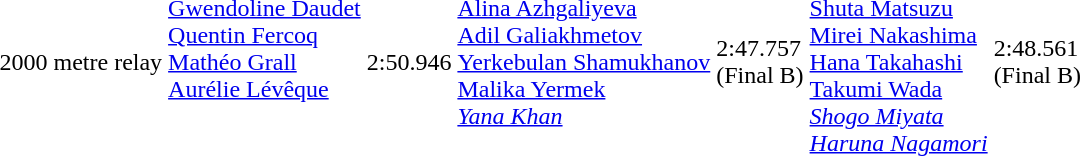<table>
<tr>
<td>2000 metre relay</td>
<td valign=top><br><a href='#'>Gwendoline Daudet</a><br><a href='#'>Quentin Fercoq</a><br><a href='#'>Mathéo Grall</a><br><a href='#'>Aurélie Lévêque</a></td>
<td>2:50.946</td>
<td valign=top><br><a href='#'>Alina Azhgaliyeva</a><br><a href='#'>Adil Galiakhmetov</a><br><a href='#'>Yerkebulan Shamukhanov</a><br><a href='#'>Malika Yermek</a><br><em><a href='#'>Yana Khan</a></em></td>
<td>2:47.757<br>(Final B)</td>
<td valign=top><br><a href='#'>Shuta Matsuzu</a><br><a href='#'>Mirei Nakashima</a><br><a href='#'>Hana Takahashi</a><br><a href='#'>Takumi Wada</a><br><em><a href='#'>Shogo Miyata</a><br><a href='#'>Haruna Nagamori</a></em></td>
<td>2:48.561<br>(Final B)</td>
</tr>
</table>
